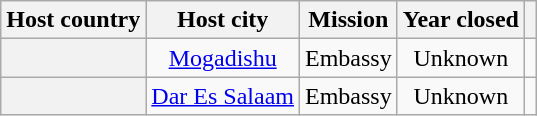<table class="wikitable plainrowheaders" style="text-align:center;">
<tr>
<th scope="col">Host country</th>
<th scope="col">Host city</th>
<th scope="col">Mission</th>
<th scope="col">Year closed</th>
<th scope="col"></th>
</tr>
<tr>
<th scope="row"></th>
<td><a href='#'>Mogadishu</a></td>
<td>Embassy</td>
<td>Unknown</td>
<td></td>
</tr>
<tr>
<th scope="row"></th>
<td><a href='#'>Dar Es Salaam</a></td>
<td>Embassy</td>
<td>Unknown</td>
<td></td>
</tr>
</table>
